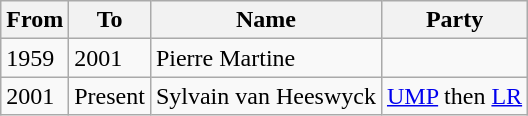<table class="wikitable">
<tr>
<th>From</th>
<th>To</th>
<th>Name</th>
<th>Party</th>
</tr>
<tr>
<td>1959</td>
<td>2001</td>
<td>Pierre Martine</td>
<td></td>
</tr>
<tr>
<td>2001</td>
<td>Present</td>
<td>Sylvain van Heeswyck</td>
<td><a href='#'>UMP</a> then <a href='#'>LR</a></td>
</tr>
</table>
